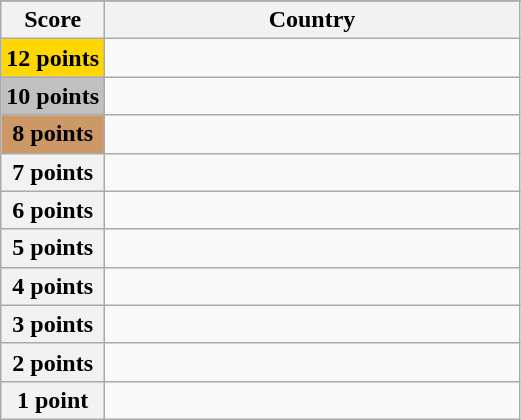<table class="wikitable">
<tr>
</tr>
<tr>
<th scope="col" width="20%">Score</th>
<th scope="col">Country</th>
</tr>
<tr>
<th scope="row" style="background:gold">12 points</th>
<td></td>
</tr>
<tr>
<th scope="row" style="background:silver">10 points</th>
<td></td>
</tr>
<tr>
<th scope="row" style="background:#CC9966">8 points</th>
<td></td>
</tr>
<tr>
<th scope="row">7 points</th>
<td></td>
</tr>
<tr>
<th scope="row">6 points</th>
<td></td>
</tr>
<tr>
<th scope="row">5 points</th>
<td></td>
</tr>
<tr>
<th scope="row">4 points</th>
<td></td>
</tr>
<tr>
<th scope="row">3 points</th>
<td></td>
</tr>
<tr>
<th scope="row">2 points</th>
<td></td>
</tr>
<tr>
<th scope="row">1 point</th>
<td></td>
</tr>
</table>
